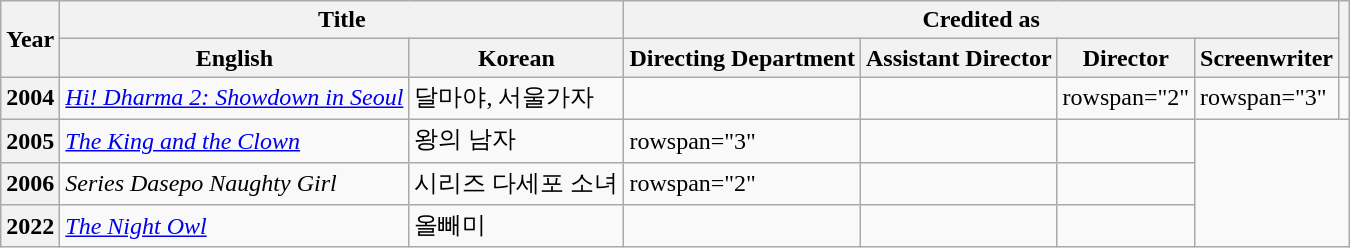<table class="wikitable plainrowheaders">
<tr>
<th rowspan="2">Year</th>
<th colspan="2">Title</th>
<th colspan="4">Credited as</th>
<th rowspan="2" scope="col" class="unsortable"></th>
</tr>
<tr>
<th>English</th>
<th>Korean</th>
<th>Directing Department</th>
<th>Assistant Director</th>
<th>Director</th>
<th>Screenwriter</th>
</tr>
<tr>
<th scope="row">2004</th>
<td><em><a href='#'>Hi! Dharma 2: Showdown in Seoul</a></em></td>
<td>달마야, 서울가자</td>
<td></td>
<td></td>
<td>rowspan="2" </td>
<td>rowspan="3" </td>
<td></td>
</tr>
<tr>
<th scope="row">2005</th>
<td><em><a href='#'>The King and the Clown</a></em></td>
<td>왕의 남자</td>
<td>rowspan="3" </td>
<td></td>
<td></td>
</tr>
<tr>
<th scope="row">2006</th>
<td><em>Series Dasepo Naughty Girl</em></td>
<td>시리즈 다세포 소녀</td>
<td>rowspan="2" </td>
<td></td>
<td></td>
</tr>
<tr>
<th scope="row">2022</th>
<td><em><a href='#'>The Night Owl</a></em></td>
<td>올빼미</td>
<td></td>
<td></td>
<td></td>
</tr>
</table>
